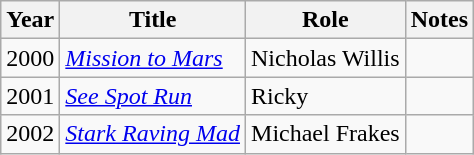<table class="wikitable sortable">
<tr>
<th>Year</th>
<th>Title</th>
<th>Role</th>
<th class="unsortable">Notes</th>
</tr>
<tr>
<td>2000</td>
<td><em><a href='#'>Mission to Mars</a></em></td>
<td>Nicholas Willis</td>
<td></td>
</tr>
<tr>
<td>2001</td>
<td><em><a href='#'>See Spot Run</a></em></td>
<td>Ricky</td>
<td></td>
</tr>
<tr>
<td>2002</td>
<td><em><a href='#'>Stark Raving Mad</a></em></td>
<td>Michael Frakes</td>
<td></td>
</tr>
</table>
